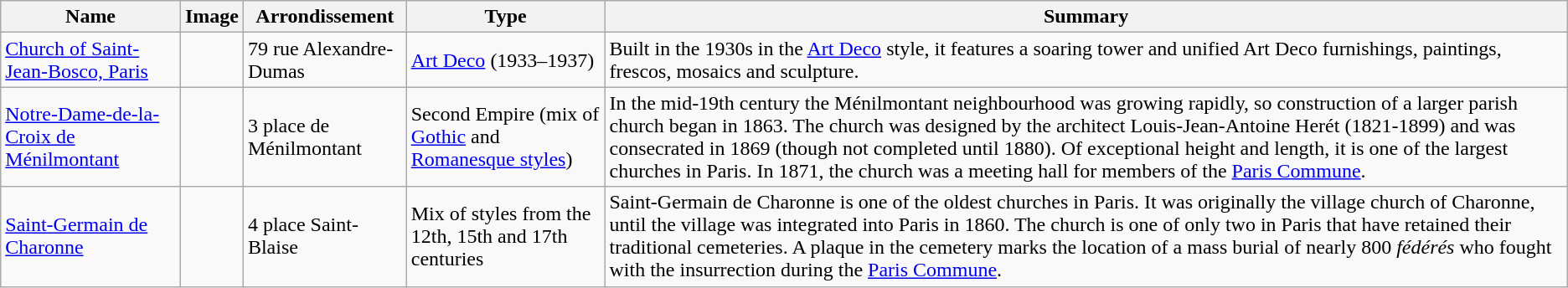<table class="wikitable">
<tr>
<th>Name</th>
<th>Image</th>
<th>Arrondissement</th>
<th>Type</th>
<th>Summary</th>
</tr>
<tr>
<td><a href='#'>Church of Saint-Jean-Bosco, Paris</a></td>
<td></td>
<td>79 rue Alexandre-Dumas</td>
<td><a href='#'>Art Deco</a> (1933–1937)</td>
<td>Built in the 1930s in the <a href='#'>Art Deco</a> style, it features a soaring tower and unified Art Deco furnishings, paintings, frescos, mosaics and sculpture.</td>
</tr>
<tr>
<td><a href='#'>Notre-Dame-de-la-Croix de Ménilmontant</a></td>
<td></td>
<td>3 place de Ménilmontant</td>
<td>Second Empire (mix of <a href='#'>Gothic</a> and <a href='#'>Romanesque styles</a>)</td>
<td>In the mid-19th century the Ménilmontant neighbourhood was growing rapidly, so construction of a larger parish church began in 1863. The church was designed by the architect Louis-Jean-Antoine Herét (1821-1899) and was consecrated in 1869 (though not completed until 1880). Of exceptional height and length, it is one of the largest churches in Paris. In 1871, the church was a meeting hall for members of the <a href='#'>Paris Commune</a>.</td>
</tr>
<tr>
<td><a href='#'>Saint-Germain de Charonne</a></td>
<td></td>
<td>4  place Saint-Blaise</td>
<td>Mix of styles from the 12th, 15th and 17th centuries</td>
<td>Saint-Germain de Charonne is one of the oldest churches in Paris. It was originally the village church of Charonne, until the village was integrated into Paris in 1860. The church is one of only two in Paris that have retained their traditional cemeteries. A plaque in the cemetery marks the location of a mass burial of nearly 800 <em>fédérés</em> who fought with the insurrection during the <a href='#'>Paris Commune</a>.</td>
</tr>
</table>
